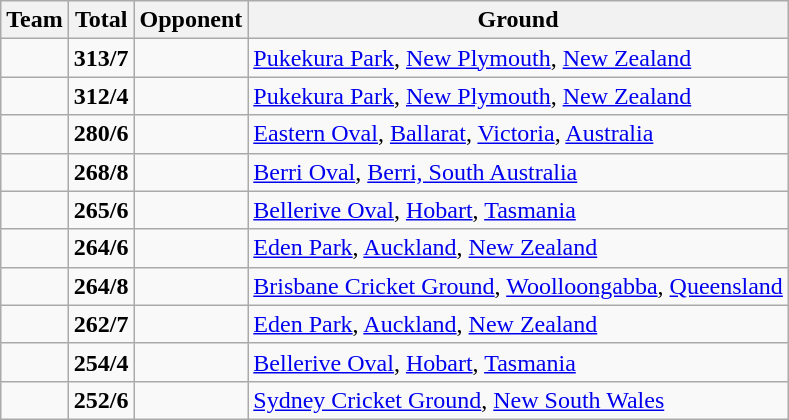<table class="wikitable sortable">
<tr>
<th>Team</th>
<th>Total</th>
<th>Opponent</th>
<th>Ground</th>
</tr>
<tr>
<td></td>
<td><strong>313/7</strong></td>
<td></td>
<td><a href='#'>Pukekura Park</a>, <a href='#'>New Plymouth</a>, <a href='#'>New Zealand</a></td>
</tr>
<tr>
<td></td>
<td><strong>312/4</strong></td>
<td></td>
<td><a href='#'>Pukekura Park</a>, <a href='#'>New Plymouth</a>, <a href='#'>New Zealand</a></td>
</tr>
<tr>
<td></td>
<td><strong>280/6</strong></td>
<td></td>
<td><a href='#'>Eastern Oval</a>, <a href='#'>Ballarat</a>, <a href='#'>Victoria</a>, <a href='#'>Australia</a></td>
</tr>
<tr>
<td></td>
<td><strong>268/8</strong></td>
<td></td>
<td><a href='#'>Berri Oval</a>, <a href='#'>Berri, South Australia</a></td>
</tr>
<tr>
<td></td>
<td><strong>265/6</strong></td>
<td></td>
<td><a href='#'>Bellerive Oval</a>, <a href='#'>Hobart</a>, <a href='#'>Tasmania</a></td>
</tr>
<tr>
<td></td>
<td><strong>264/6</strong></td>
<td></td>
<td><a href='#'>Eden Park</a>, <a href='#'>Auckland</a>, <a href='#'>New Zealand</a></td>
</tr>
<tr>
<td></td>
<td><strong>264/8</strong></td>
<td></td>
<td><a href='#'>Brisbane Cricket Ground</a>, <a href='#'>Woolloongabba</a>, <a href='#'>Queensland</a></td>
</tr>
<tr>
<td></td>
<td><strong>262/7</strong></td>
<td></td>
<td><a href='#'>Eden Park</a>, <a href='#'>Auckland</a>, <a href='#'>New Zealand</a></td>
</tr>
<tr>
<td></td>
<td><strong>254/4</strong></td>
<td></td>
<td><a href='#'>Bellerive Oval</a>, <a href='#'>Hobart</a>, <a href='#'>Tasmania</a></td>
</tr>
<tr>
<td></td>
<td><strong>252/6</strong></td>
<td></td>
<td><a href='#'>Sydney Cricket Ground</a>, <a href='#'>New South Wales</a></td>
</tr>
</table>
